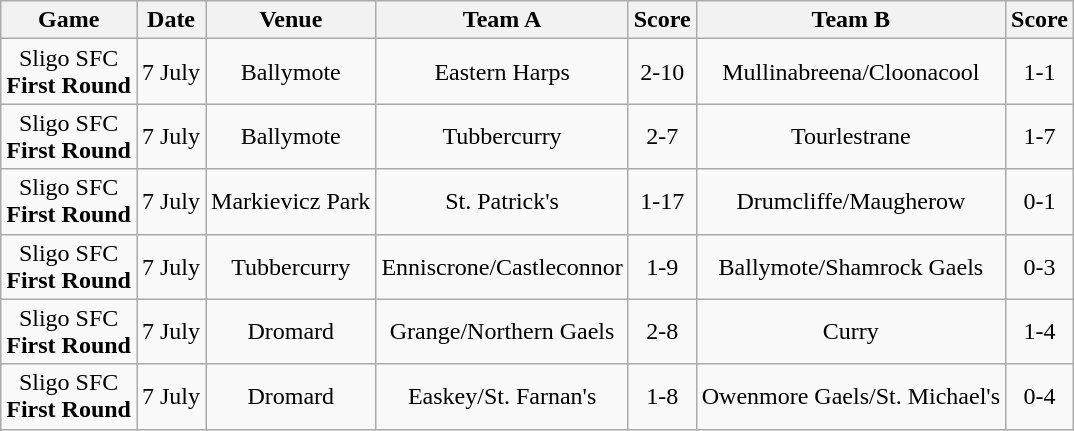<table class="wikitable">
<tr>
<th>Game</th>
<th>Date</th>
<th>Venue</th>
<th>Team A</th>
<th>Score</th>
<th>Team B</th>
<th>Score</th>
</tr>
<tr align="center">
<td>Sligo SFC<br><strong>First Round</strong></td>
<td>7 July</td>
<td>Ballymote</td>
<td>Eastern Harps</td>
<td>2-10</td>
<td>Mullinabreena/Cloonacool</td>
<td>1-1</td>
</tr>
<tr align="center">
<td>Sligo SFC<br><strong>First Round</strong></td>
<td>7 July</td>
<td>Ballymote</td>
<td>Tubbercurry</td>
<td>2-7</td>
<td>Tourlestrane</td>
<td>1-7</td>
</tr>
<tr align="center">
<td>Sligo SFC<br><strong>First Round</strong></td>
<td>7 July</td>
<td>Markievicz Park</td>
<td>St. Patrick's</td>
<td>1-17</td>
<td>Drumcliffe/Maugherow</td>
<td>0-1</td>
</tr>
<tr align="center">
<td>Sligo SFC<br><strong>First Round</strong></td>
<td>7 July</td>
<td>Tubbercurry</td>
<td>Enniscrone/Castleconnor</td>
<td>1-9</td>
<td>Ballymote/Shamrock Gaels</td>
<td>0-3</td>
</tr>
<tr align="center">
<td>Sligo SFC<br><strong>First Round</strong></td>
<td>7 July</td>
<td>Dromard</td>
<td>Grange/Northern Gaels</td>
<td>2-8</td>
<td>Curry</td>
<td>1-4</td>
</tr>
<tr align="center">
<td>Sligo SFC<br><strong>First Round</strong></td>
<td>7 July</td>
<td>Dromard</td>
<td>Easkey/St. Farnan's</td>
<td>1-8</td>
<td>Owenmore Gaels/St. Michael's</td>
<td>0-4</td>
</tr>
</table>
